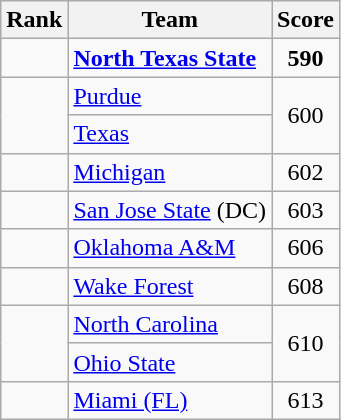<table class="wikitable sortable" style="text-align:center">
<tr>
<th dat-sort-type=number>Rank</th>
<th>Team</th>
<th>Score</th>
</tr>
<tr>
<td></td>
<td align=left><strong><a href='#'>North Texas State</a></strong></td>
<td><strong>590</strong></td>
</tr>
<tr>
<td rowspan=2></td>
<td align=left><a href='#'>Purdue</a></td>
<td rowspan=2>600</td>
</tr>
<tr>
<td align=left><a href='#'>Texas</a></td>
</tr>
<tr>
<td></td>
<td align=left><a href='#'>Michigan</a></td>
<td>602</td>
</tr>
<tr>
<td></td>
<td align=left><a href='#'>San Jose State</a> (DC)</td>
<td>603</td>
</tr>
<tr>
<td></td>
<td align=left><a href='#'>Oklahoma A&M</a></td>
<td>606</td>
</tr>
<tr>
<td></td>
<td align=left><a href='#'>Wake Forest</a></td>
<td>608</td>
</tr>
<tr>
<td rowspan=2></td>
<td align=left><a href='#'>North Carolina</a></td>
<td rowspan=2>610</td>
</tr>
<tr>
<td align=left><a href='#'>Ohio State</a></td>
</tr>
<tr>
<td></td>
<td align=left><a href='#'>Miami (FL)</a></td>
<td>613</td>
</tr>
</table>
